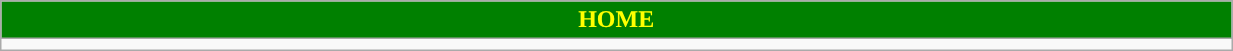<table class="wikitable collapsible collapsed" style="width:65%">
<tr>
<th colspan=7 ! style="color:yellow; background:green">HOME</th>
</tr>
<tr>
<td></td>
</tr>
</table>
